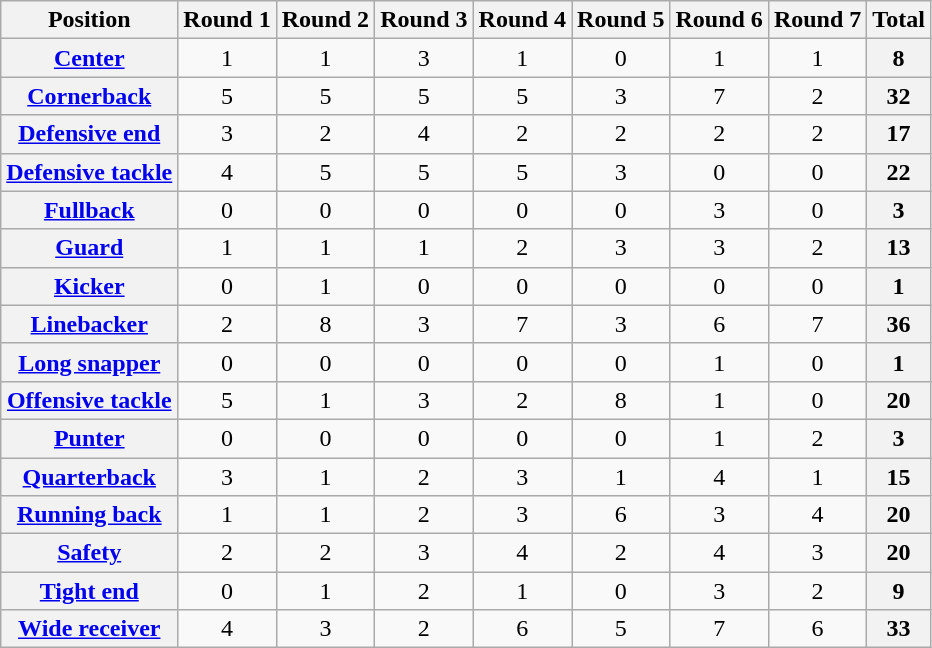<table class="wikitable sortable" style="text-align:center">
<tr>
<th>Position</th>
<th>Round 1</th>
<th>Round 2</th>
<th>Round 3</th>
<th>Round 4</th>
<th>Round 5</th>
<th>Round 6</th>
<th>Round 7</th>
<th>Total</th>
</tr>
<tr>
<th><a href='#'>Center</a></th>
<td>1</td>
<td>1</td>
<td>3</td>
<td>1</td>
<td>0</td>
<td>1</td>
<td>1</td>
<td style="background:#f2f2f2; text-align:center;"><strong>8</strong></td>
</tr>
<tr>
<th><a href='#'>Cornerback</a></th>
<td>5</td>
<td>5</td>
<td>5</td>
<td>5</td>
<td>3</td>
<td>7</td>
<td>2</td>
<td style="background:#f2f2f2; text-align:center;"><strong>32</strong></td>
</tr>
<tr>
<th><a href='#'>Defensive end</a></th>
<td>3</td>
<td>2</td>
<td>4</td>
<td>2</td>
<td>2</td>
<td>2</td>
<td>2</td>
<td style="background:#f2f2f2; text-align:center;"><strong>17</strong></td>
</tr>
<tr>
<th><a href='#'>Defensive tackle</a></th>
<td>4</td>
<td>5</td>
<td>5</td>
<td>5</td>
<td>3</td>
<td>0</td>
<td>0</td>
<td style="background:#f2f2f2; text-align:center;"><strong>22</strong></td>
</tr>
<tr>
<th><a href='#'>Fullback</a></th>
<td>0</td>
<td>0</td>
<td>0</td>
<td>0</td>
<td>0</td>
<td>3</td>
<td>0</td>
<td style="background:#f2f2f2; text-align:center;"><strong>3</strong></td>
</tr>
<tr>
<th><a href='#'>Guard</a></th>
<td>1</td>
<td>1</td>
<td>1</td>
<td>2</td>
<td>3</td>
<td>3</td>
<td>2</td>
<td style="background:#f2f2f2; text-align:center;"><strong>13</strong></td>
</tr>
<tr>
<th><a href='#'>Kicker</a></th>
<td>0</td>
<td>1</td>
<td>0</td>
<td>0</td>
<td>0</td>
<td>0</td>
<td>0</td>
<td style="background:#f2f2f2; text-align:center;"><strong>1</strong></td>
</tr>
<tr>
<th><a href='#'>Linebacker</a></th>
<td>2</td>
<td>8</td>
<td>3</td>
<td>7</td>
<td>3</td>
<td>6</td>
<td>7</td>
<td style="background:#f2f2f2; text-align:center;"><strong>36</strong></td>
</tr>
<tr>
<th><a href='#'>Long snapper</a></th>
<td>0</td>
<td>0</td>
<td>0</td>
<td>0</td>
<td>0</td>
<td>1</td>
<td>0</td>
<td style="background:#f2f2f2; text-align:center;"><strong>1</strong></td>
</tr>
<tr>
<th><a href='#'>Offensive tackle</a></th>
<td>5</td>
<td>1</td>
<td>3</td>
<td>2</td>
<td>8</td>
<td>1</td>
<td>0</td>
<td style="background:#f2f2f2; text-align:center;"><strong>20</strong></td>
</tr>
<tr>
<th><a href='#'>Punter</a></th>
<td>0</td>
<td>0</td>
<td>0</td>
<td>0</td>
<td>0</td>
<td>1</td>
<td>2</td>
<td style="background:#f2f2f2; text-align:center;"><strong>3</strong></td>
</tr>
<tr>
<th><a href='#'>Quarterback</a></th>
<td>3</td>
<td>1</td>
<td>2</td>
<td>3</td>
<td>1</td>
<td>4</td>
<td>1</td>
<td style="background:#f2f2f2; text-align:center;"><strong>15</strong></td>
</tr>
<tr>
<th><a href='#'>Running back</a></th>
<td>1</td>
<td>1</td>
<td>2</td>
<td>3</td>
<td>6</td>
<td>3</td>
<td>4</td>
<td style="background:#f2f2f2; text-align:center;"><strong>20</strong></td>
</tr>
<tr>
<th><a href='#'>Safety</a></th>
<td>2</td>
<td>2</td>
<td>3</td>
<td>4</td>
<td>2</td>
<td>4</td>
<td>3</td>
<td style="background:#f2f2f2; text-align:center;"><strong>20</strong></td>
</tr>
<tr>
<th><a href='#'>Tight end</a></th>
<td>0</td>
<td>1</td>
<td>2</td>
<td>1</td>
<td>0</td>
<td>3</td>
<td>2</td>
<td style="background:#f2f2f2; text-align:center;"><strong>9</strong></td>
</tr>
<tr>
<th><a href='#'>Wide receiver</a></th>
<td>4</td>
<td>3</td>
<td>2</td>
<td>6</td>
<td>5</td>
<td>7</td>
<td>6</td>
<td style="background:#f2f2f2; text-align:center;"><strong>33</strong></td>
</tr>
</table>
